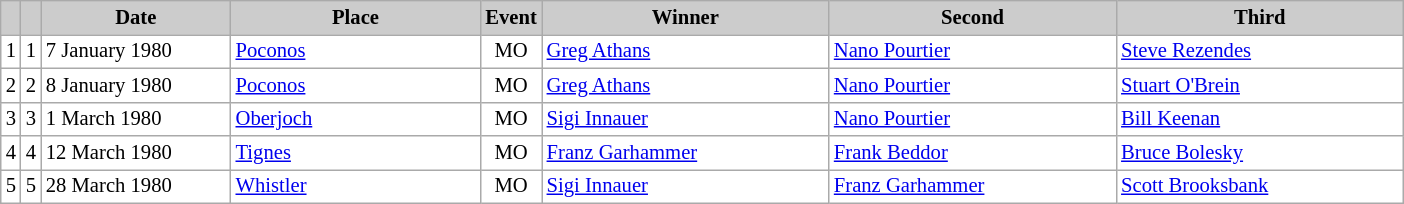<table class="wikitable plainrowheaders" style="background:#fff; font-size:86%; line-height:16px; border:grey solid 1px; border-collapse:collapse;">
<tr style="background:#ccc; text-align:center;">
<th scope="col" style="background:#ccc; width=20 px;"></th>
<th scope="col" style="background:#ccc; width=30 px;"></th>
<th scope="col" style="background:#ccc; width:120px;">Date</th>
<th scope="col" style="background:#ccc; width:160px;">Place</th>
<th scope="col" style="background:#ccc; width:15px;">Event</th>
<th scope="col" style="background:#ccc; width:185px;">Winner</th>
<th scope="col" style="background:#ccc; width:185px;">Second</th>
<th scope="col" style="background:#ccc; width:185px;">Third</th>
</tr>
<tr>
<td align=center>1</td>
<td align=center>1</td>
<td>7 January 1980</td>
<td> <a href='#'>Poconos</a></td>
<td align=center>MO</td>
<td> <a href='#'>Greg Athans</a></td>
<td> <a href='#'>Nano Pourtier</a></td>
<td> <a href='#'>Steve Rezendes</a></td>
</tr>
<tr>
<td align=center>2</td>
<td align=center>2</td>
<td>8 January 1980</td>
<td> <a href='#'>Poconos</a></td>
<td align=center>MO</td>
<td> <a href='#'>Greg Athans</a></td>
<td> <a href='#'>Nano Pourtier</a></td>
<td> <a href='#'>Stuart O'Brein</a></td>
</tr>
<tr>
<td align=center>3</td>
<td align=center>3</td>
<td>1 March 1980</td>
<td> <a href='#'>Oberjoch</a></td>
<td align=center>MO</td>
<td> <a href='#'>Sigi Innauer</a></td>
<td> <a href='#'>Nano Pourtier</a></td>
<td> <a href='#'>Bill Keenan</a></td>
</tr>
<tr>
<td align=center>4</td>
<td align=center>4</td>
<td>12 March 1980</td>
<td> <a href='#'>Tignes</a></td>
<td align=center>MO</td>
<td> <a href='#'>Franz Garhammer</a></td>
<td> <a href='#'>Frank Beddor</a></td>
<td> <a href='#'>Bruce Bolesky</a></td>
</tr>
<tr>
<td align=center>5</td>
<td align=center>5</td>
<td>28 March 1980</td>
<td> <a href='#'>Whistler</a></td>
<td align=center>MO</td>
<td> <a href='#'>Sigi Innauer</a></td>
<td> <a href='#'>Franz Garhammer</a></td>
<td> <a href='#'>Scott Brooksbank</a></td>
</tr>
</table>
